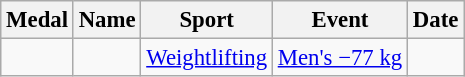<table class="wikitable"  style="font-size: 95%;">
<tr>
<th>Medal</th>
<th>Name</th>
<th>Sport</th>
<th>Event</th>
<th>Date</th>
</tr>
<tr>
<td></td>
<td></td>
<td><a href='#'>Weightlifting</a></td>
<td><a href='#'>Men's −77 kg</a></td>
<td></td>
</tr>
</table>
